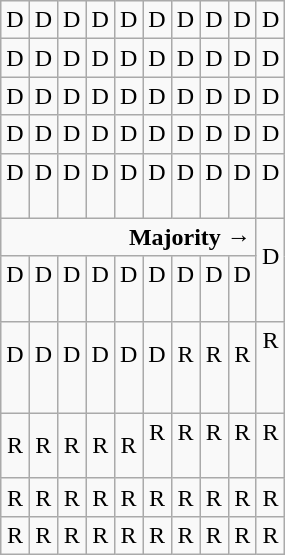<table class="wikitable" style="text-align:center">
<tr>
<td>D</td>
<td>D</td>
<td>D</td>
<td>D</td>
<td>D</td>
<td>D</td>
<td>D</td>
<td>D</td>
<td>D</td>
<td>D</td>
</tr>
<tr>
<td width=10% >D</td>
<td width=10% >D</td>
<td width=10% >D</td>
<td width=10% >D</td>
<td width=10% >D</td>
<td width=10% >D</td>
<td width=10% >D</td>
<td width=10% >D</td>
<td width=10% >D</td>
<td width=10% >D</td>
</tr>
<tr>
<td>D</td>
<td>D</td>
<td>D</td>
<td>D</td>
<td>D</td>
<td>D</td>
<td>D</td>
<td>D</td>
<td>D</td>
<td>D</td>
</tr>
<tr>
<td>D</td>
<td>D</td>
<td>D</td>
<td>D</td>
<td>D</td>
<td>D</td>
<td>D</td>
<td>D</td>
<td>D</td>
<td>D</td>
</tr>
<tr>
<td>D<br><br></td>
<td>D<br><br></td>
<td>D<br><br></td>
<td>D<br><br></td>
<td>D<br><br></td>
<td>D<br><br></td>
<td>D<br><br></td>
<td>D<br><br></td>
<td>D<br><br></td>
<td>D<br><br></td>
</tr>
<tr>
<td colspan=9 align=right><strong>Majority →</strong></td>
<td rowspan=2 >D<br><br></td>
</tr>
<tr>
<td>D<br><br></td>
<td>D<br><br></td>
<td>D<br><br></td>
<td>D<br><br></td>
<td>D<br><br></td>
<td>D<br><br></td>
<td>D<br><br></td>
<td>D<br><br></td>
<td>D<br><br></td>
</tr>
<tr>
<td>D<br><br></td>
<td>D<br><br></td>
<td>D<br><br></td>
<td>D<br><br></td>
<td>D<br><br></td>
<td>D<br><br></td>
<td>R<br><br></td>
<td>R<br><br></td>
<td>R<br><br></td>
<td>R<br><br><br></td>
</tr>
<tr>
<td>R</td>
<td>R</td>
<td>R</td>
<td>R</td>
<td>R</td>
<td>R<br><br></td>
<td>R<br><br></td>
<td>R<br><br></td>
<td>R<br><br></td>
<td>R<br><br></td>
</tr>
<tr>
<td>R</td>
<td>R</td>
<td>R</td>
<td>R</td>
<td>R</td>
<td>R</td>
<td>R</td>
<td>R</td>
<td>R</td>
<td>R</td>
</tr>
<tr>
<td>R</td>
<td>R</td>
<td>R</td>
<td>R</td>
<td>R</td>
<td>R</td>
<td>R</td>
<td>R</td>
<td>R</td>
<td>R</td>
</tr>
</table>
